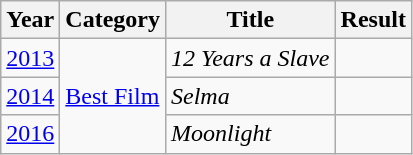<table class="wikitable" style="font-size: 100%">
<tr>
<th>Year</th>
<th>Category</th>
<th>Title</th>
<th>Result</th>
</tr>
<tr>
<td style="text-align:center;"><a href='#'>2013</a></td>
<td rowspan="3"><a href='#'>Best Film</a></td>
<td><em>12 Years a Slave</em></td>
<td></td>
</tr>
<tr>
<td style="text-align:center;"><a href='#'>2014</a></td>
<td><em>Selma</em></td>
<td></td>
</tr>
<tr>
<td style="text-align:center;"><a href='#'>2016</a></td>
<td><em>Moonlight</em></td>
<td></td>
</tr>
</table>
